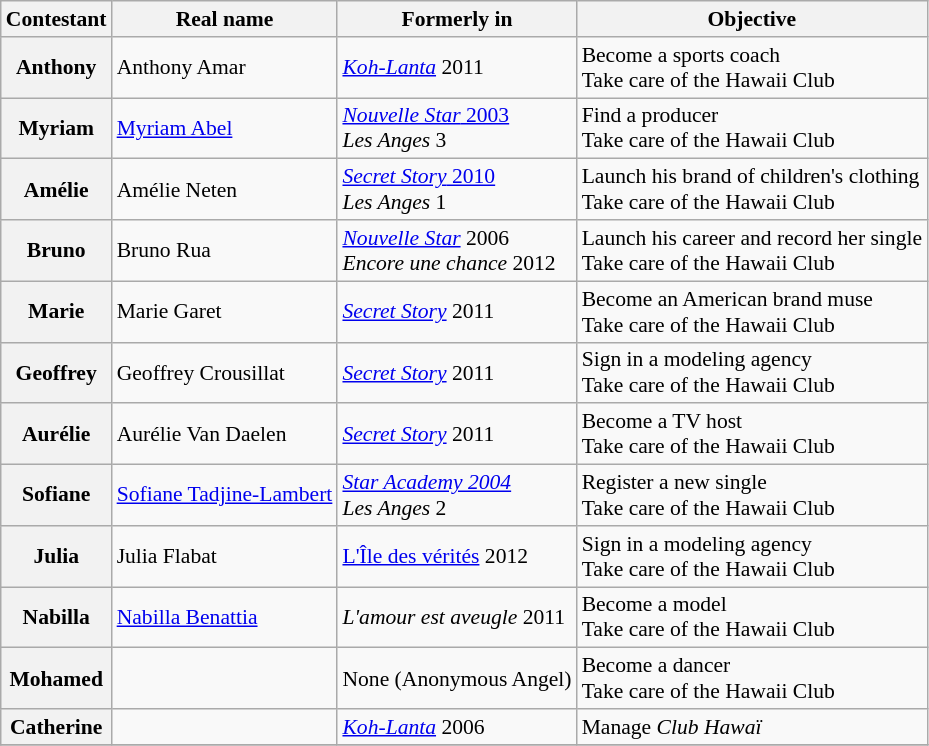<table class="wikitable" style="font-size:90%;">
<tr>
<th>Contestant</th>
<th>Real name</th>
<th>Formerly in</th>
<th>Objective</th>
</tr>
<tr>
<th>Anthony</th>
<td>Anthony Amar</td>
<td><em><a href='#'>Koh-Lanta</a></em> 2011</td>
<td>Become a sports coach<br>Take care of the Hawaii Club</td>
</tr>
<tr>
<th>Myriam</th>
<td><a href='#'>Myriam Abel</a></td>
<td><a href='#'><em>Nouvelle Star</em> 2003</a><br><em>Les Anges</em> 3</td>
<td>Find a producer<br>Take care of the Hawaii Club</td>
</tr>
<tr>
<th>Amélie</th>
<td>Amélie Neten</td>
<td><a href='#'><em>Secret Story</em> 2010</a><br><em>Les Anges</em> 1</td>
<td>Launch his brand of children's clothing<br>Take care of the Hawaii Club</td>
</tr>
<tr>
<th>Bruno</th>
<td>Bruno Rua</td>
<td><em><a href='#'>Nouvelle Star</a></em> 2006<br><em>Encore une chance</em> 2012</td>
<td>Launch his career and record her single<br>Take care of the Hawaii Club</td>
</tr>
<tr>
<th>Marie</th>
<td>Marie Garet</td>
<td><em><a href='#'>Secret Story</a></em> 2011</td>
<td>Become an American brand muse<br>Take care of the Hawaii Club</td>
</tr>
<tr>
<th>Geoffrey</th>
<td>Geoffrey Crousillat</td>
<td><em><a href='#'>Secret Story</a></em> 2011</td>
<td>Sign in a modeling agency<br>Take care of the Hawaii Club</td>
</tr>
<tr>
<th>Aurélie</th>
<td>Aurélie Van Daelen</td>
<td><em><a href='#'>Secret Story</a></em> 2011</td>
<td>Become a TV host<br>Take care of the Hawaii Club</td>
</tr>
<tr>
<th>Sofiane</th>
<td><a href='#'>Sofiane Tadjine-Lambert</a></td>
<td><em><a href='#'>Star Academy 2004</a></em><br><em>Les Anges</em> 2</td>
<td>Register a new single<br>Take care of the Hawaii Club</td>
</tr>
<tr>
<th>Julia</th>
<td>Julia Flabat</td>
<td><a href='#'>L'Île des vérités</a> 2012</td>
<td>Sign in a modeling agency<br>Take care of the Hawaii Club</td>
</tr>
<tr>
<th>Nabilla</th>
<td><a href='#'>Nabilla Benattia</a></td>
<td><em>L'amour est aveugle</em> 2011</td>
<td>Become a model<br>Take care of the Hawaii Club</td>
</tr>
<tr>
<th>Mohamed</th>
<td></td>
<td>None (Anonymous Angel)</td>
<td>Become a dancer<br>Take care of the Hawaii Club</td>
</tr>
<tr>
<th>Catherine</th>
<td></td>
<td><em><a href='#'>Koh-Lanta</a></em> 2006</td>
<td>Manage <em>Club Hawaï</em></td>
</tr>
<tr>
</tr>
</table>
